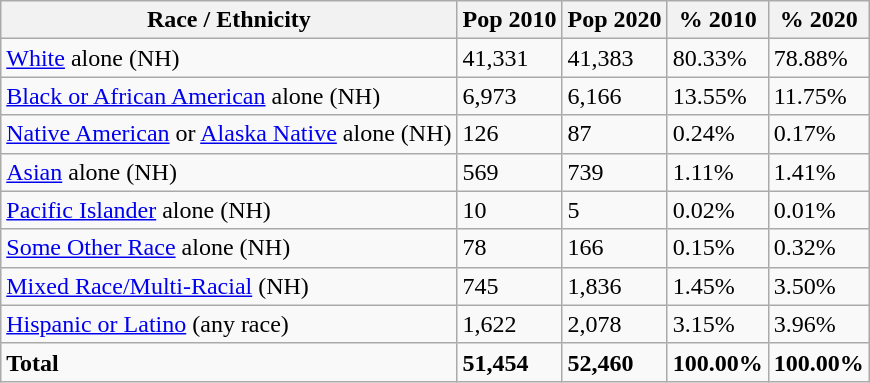<table class="wikitable">
<tr>
<th>Race / Ethnicity</th>
<th>Pop 2010</th>
<th>Pop 2020</th>
<th>% 2010</th>
<th>% 2020</th>
</tr>
<tr>
<td><a href='#'>White</a> alone (NH)</td>
<td>41,331</td>
<td>41,383</td>
<td>80.33%</td>
<td>78.88%</td>
</tr>
<tr>
<td><a href='#'>Black or African American</a> alone (NH)</td>
<td>6,973</td>
<td>6,166</td>
<td>13.55%</td>
<td>11.75%</td>
</tr>
<tr>
<td><a href='#'>Native American</a> or <a href='#'>Alaska Native</a> alone (NH)</td>
<td>126</td>
<td>87</td>
<td>0.24%</td>
<td>0.17%</td>
</tr>
<tr>
<td><a href='#'>Asian</a> alone (NH)</td>
<td>569</td>
<td>739</td>
<td>1.11%</td>
<td>1.41%</td>
</tr>
<tr>
<td><a href='#'>Pacific Islander</a> alone (NH)</td>
<td>10</td>
<td>5</td>
<td>0.02%</td>
<td>0.01%</td>
</tr>
<tr>
<td><a href='#'>Some Other Race</a> alone (NH)</td>
<td>78</td>
<td>166</td>
<td>0.15%</td>
<td>0.32%</td>
</tr>
<tr>
<td><a href='#'>Mixed Race/Multi-Racial</a> (NH)</td>
<td>745</td>
<td>1,836</td>
<td>1.45%</td>
<td>3.50%</td>
</tr>
<tr>
<td><a href='#'>Hispanic or Latino</a> (any race)</td>
<td>1,622</td>
<td>2,078</td>
<td>3.15%</td>
<td>3.96%</td>
</tr>
<tr>
<td><strong>Total</strong></td>
<td><strong>51,454</strong></td>
<td><strong>52,460</strong></td>
<td><strong>100.00%</strong></td>
<td><strong>100.00%</strong></td>
</tr>
</table>
